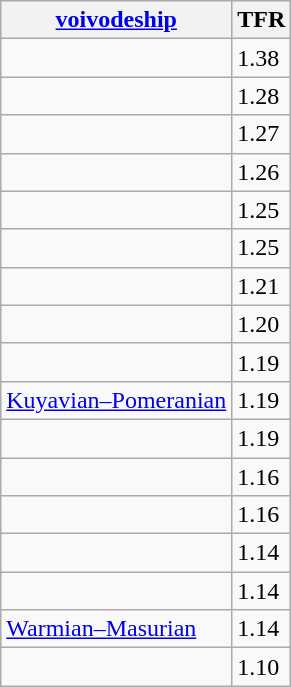<table class="wikitable sortable">
<tr>
<th><a href='#'>voivodeship</a></th>
<th>TFR</th>
</tr>
<tr>
<td></td>
<td>1.38</td>
</tr>
<tr>
<td></td>
<td>1.28</td>
</tr>
<tr>
<td></td>
<td>1.27</td>
</tr>
<tr>
<td></td>
<td>1.26</td>
</tr>
<tr>
<td></td>
<td>1.25</td>
</tr>
<tr>
<td></td>
<td>1.25</td>
</tr>
<tr>
<td></td>
<td>1.21</td>
</tr>
<tr>
<td></td>
<td>1.20</td>
</tr>
<tr>
<td></td>
<td>1.19</td>
</tr>
<tr>
<td> <a href='#'>Kuyavian–Pomeranian</a></td>
<td>1.19</td>
</tr>
<tr>
<td></td>
<td>1.19</td>
</tr>
<tr>
<td><strong></strong></td>
<td>1.16</td>
</tr>
<tr>
<td></td>
<td>1.16</td>
</tr>
<tr>
<td></td>
<td>1.14</td>
</tr>
<tr>
<td></td>
<td>1.14</td>
</tr>
<tr>
<td> <a href='#'>Warmian–Masurian</a></td>
<td>1.14</td>
</tr>
<tr>
<td></td>
<td>1.10</td>
</tr>
</table>
